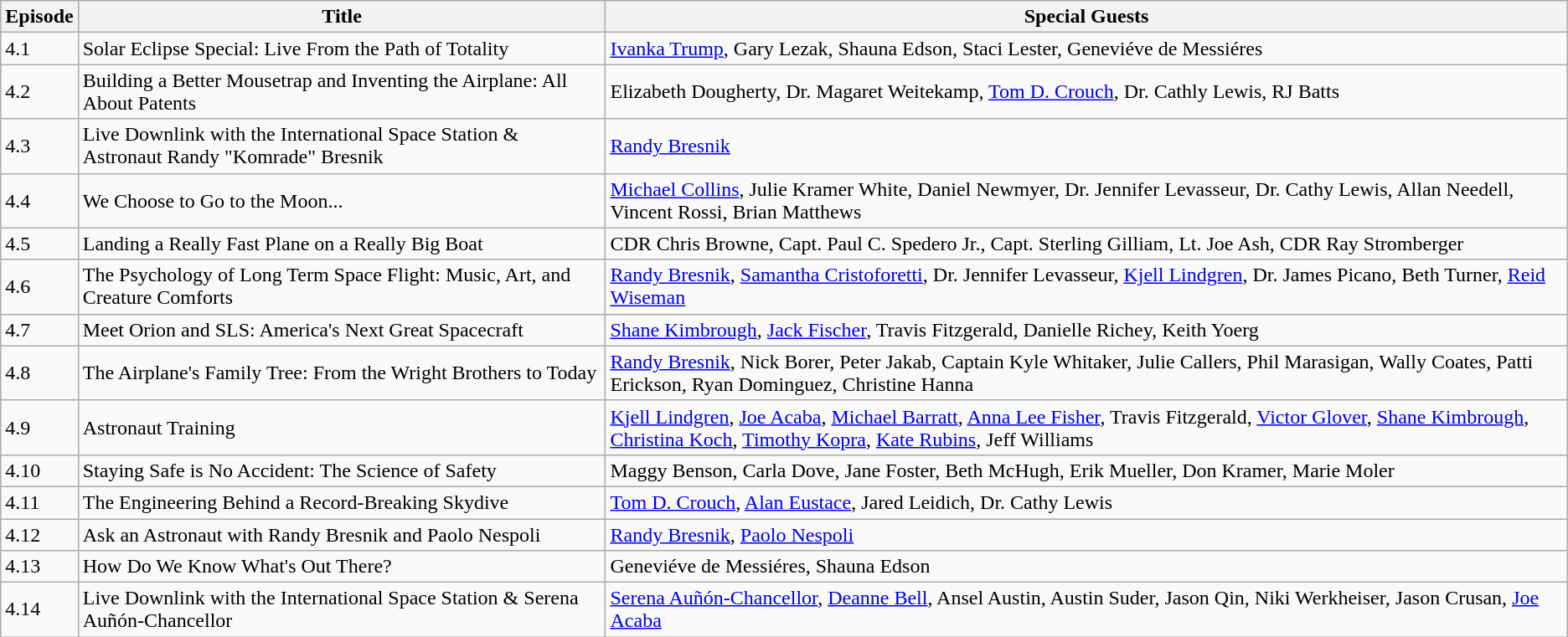<table class="wikitable">
<tr>
<th>Episode</th>
<th>Title</th>
<th>Special Guests</th>
</tr>
<tr>
<td>4.1</td>
<td>Solar Eclipse Special: Live From the Path of Totality</td>
<td><a href='#'>Ivanka Trump</a>, Gary Lezak, Shauna Edson, Staci Lester, Geneviéve de Messiéres</td>
</tr>
<tr>
<td>4.2</td>
<td>Building a Better Mousetrap and Inventing the Airplane: All About Patents</td>
<td>Elizabeth Dougherty, Dr. Magaret Weitekamp, <a href='#'>Tom D. Crouch</a>, Dr. Cathly Lewis, RJ Batts</td>
</tr>
<tr>
<td>4.3</td>
<td>Live Downlink with the International Space Station & Astronaut Randy "Komrade" Bresnik</td>
<td><a href='#'>Randy Bresnik</a></td>
</tr>
<tr>
<td>4.4</td>
<td>We Choose to Go to the Moon...</td>
<td><a href='#'>Michael Collins</a>, Julie Kramer White, Daniel Newmyer, Dr. Jennifer Levasseur, Dr. Cathy Lewis, Allan Needell, Vincent Rossi, Brian Matthews</td>
</tr>
<tr>
<td>4.5</td>
<td>Landing a Really Fast Plane on a Really Big Boat</td>
<td>CDR Chris Browne, Capt. Paul C. Spedero Jr., Capt. Sterling Gilliam, Lt. Joe Ash, CDR Ray Stromberger</td>
</tr>
<tr>
<td>4.6</td>
<td>The Psychology of Long Term Space Flight: Music, Art, and Creature Comforts</td>
<td><a href='#'>Randy Bresnik</a>, <a href='#'>Samantha Cristoforetti</a>, Dr. Jennifer Levasseur, <a href='#'>Kjell Lindgren</a>, Dr. James Picano, Beth Turner, <a href='#'>Reid Wiseman</a></td>
</tr>
<tr>
<td>4.7</td>
<td>Meet Orion and SLS: America's Next Great Spacecraft</td>
<td><a href='#'>Shane Kimbrough</a>, <a href='#'>Jack Fischer</a>, Travis Fitzgerald, Danielle Richey, Keith Yoerg</td>
</tr>
<tr>
<td>4.8</td>
<td>The Airplane's Family Tree: From the Wright Brothers to Today</td>
<td><a href='#'>Randy Bresnik</a>, Nick Borer, Peter Jakab, Captain Kyle Whitaker, Julie Callers, Phil Marasigan, Wally Coates, Patti Erickson, Ryan Dominguez, Christine Hanna</td>
</tr>
<tr>
<td>4.9</td>
<td>Astronaut Training</td>
<td><a href='#'>Kjell Lindgren</a>, <a href='#'>Joe Acaba</a>, <a href='#'>Michael Barratt</a>, <a href='#'>Anna Lee Fisher</a>, Travis Fitzgerald, <a href='#'>Victor Glover</a>, <a href='#'>Shane Kimbrough</a>, <a href='#'>Christina Koch</a>, <a href='#'>Timothy Kopra</a>, <a href='#'>Kate Rubins</a>, Jeff Williams</td>
</tr>
<tr>
<td>4.10</td>
<td>Staying Safe is No Accident: The Science of Safety</td>
<td>Maggy Benson, Carla Dove, Jane Foster, Beth McHugh, Erik Mueller, Don Kramer, Marie Moler</td>
</tr>
<tr>
<td>4.11</td>
<td>The Engineering Behind a Record-Breaking Skydive</td>
<td><a href='#'>Tom D. Crouch</a>, <a href='#'>Alan Eustace</a>, Jared Leidich, Dr. Cathy Lewis</td>
</tr>
<tr>
<td>4.12</td>
<td>Ask an Astronaut with Randy Bresnik and Paolo Nespoli</td>
<td><a href='#'>Randy Bresnik</a>, <a href='#'>Paolo Nespoli</a></td>
</tr>
<tr>
<td>4.13</td>
<td>How Do We Know What's Out There?</td>
<td>Geneviéve de Messiéres, Shauna Edson</td>
</tr>
<tr>
<td>4.14</td>
<td>Live Downlink with the International Space Station & Serena Auñón-Chancellor</td>
<td><a href='#'>Serena Auñón-Chancellor</a>, <a href='#'>Deanne Bell</a>, Ansel Austin, Austin Suder, Jason Qin, Niki Werkheiser, Jason Crusan, <a href='#'>Joe Acaba</a></td>
</tr>
</table>
